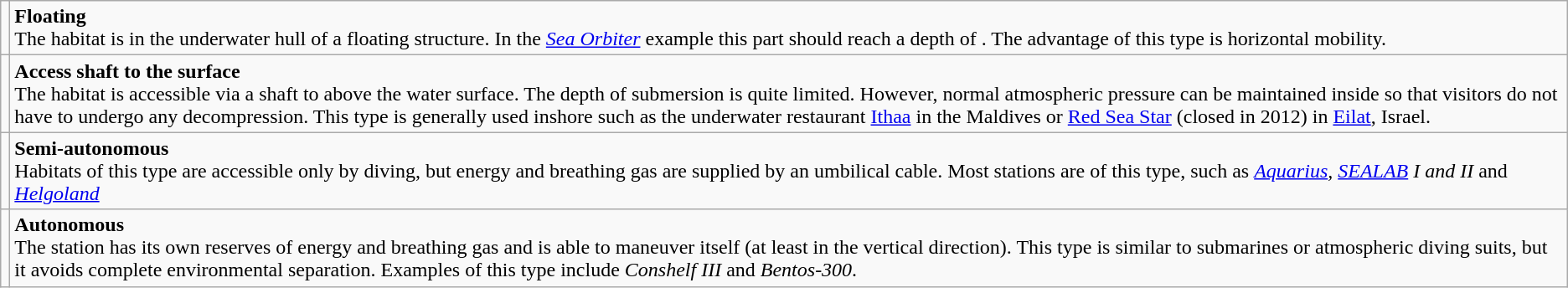<table class="wikitable">
<tr>
<td></td>
<td><strong>Floating</strong><br> The habitat is in the underwater hull of a floating structure. In the <em><a href='#'>Sea Orbiter</a></em> example this part should reach a depth of . The advantage of this type is horizontal mobility.</td>
</tr>
<tr>
<td></td>
<td><strong>Access shaft to the surface</strong><br> The habitat is accessible via a shaft to above the water surface. The depth of submersion is quite limited. However, normal atmospheric pressure can be maintained inside so that visitors do not have to undergo any decompression. This type is generally used inshore such as the underwater restaurant <a href='#'>Ithaa</a> in the Maldives or  <a href='#'>Red Sea Star</a> (closed in 2012) in <a href='#'>Eilat</a>, Israel.</td>
</tr>
<tr>
<td></td>
<td><strong>Semi-autonomous</strong><br> Habitats of this type are accessible only by diving, but energy and breathing gas are supplied by an umbilical cable. Most stations are of this type, such as <em><a href='#'>Aquarius</a>, <a href='#'>SEALAB</a> I and II</em> and <em><a href='#'>Helgoland</a></em></td>
</tr>
<tr>
<td></td>
<td><strong>Autonomous</strong><br> The station has its own reserves of energy and breathing gas and is able to maneuver itself (at least in the vertical direction). This type is similar to submarines or atmospheric diving suits, but it avoids complete environmental separation. Examples of this type include <em>Conshelf III</em> and <em>Bentos-300</em>.</td>
</tr>
</table>
